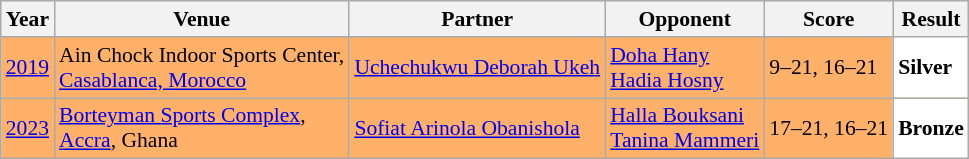<table class="sortable wikitable" style="font-size: 90%;">
<tr>
<th>Year</th>
<th>Venue</th>
<th>Partner</th>
<th>Opponent</th>
<th>Score</th>
<th>Result</th>
</tr>
<tr style="background:#FFB069">
<td align="center"><a href='#'>2019</a></td>
<td align="left">Ain Chock Indoor Sports Center,<br><a href='#'>Casablanca, Morocco</a></td>
<td align="left"> <a href='#'>Uchechukwu Deborah Ukeh</a></td>
<td align="left"> <a href='#'>Doha Hany</a><br> <a href='#'>Hadia Hosny</a></td>
<td align="left">9–21, 16–21</td>
<td style="text-align:left; background:white"> <strong>Silver</strong></td>
</tr>
<tr style="background:#FFB069">
<td align="center"><a href='#'>2023</a></td>
<td align="left"><a href='#'>Borteyman Sports Complex</a>,<br><a href='#'>Accra</a>, Ghana</td>
<td align="left"> <a href='#'>Sofiat Arinola Obanishola</a></td>
<td align="left"> <a href='#'>Halla Bouksani</a><br> <a href='#'>Tanina Mammeri</a></td>
<td align="left">17–21, 16–21</td>
<td style="text-align:left; background:white"> <strong>Bronze</strong></td>
</tr>
</table>
